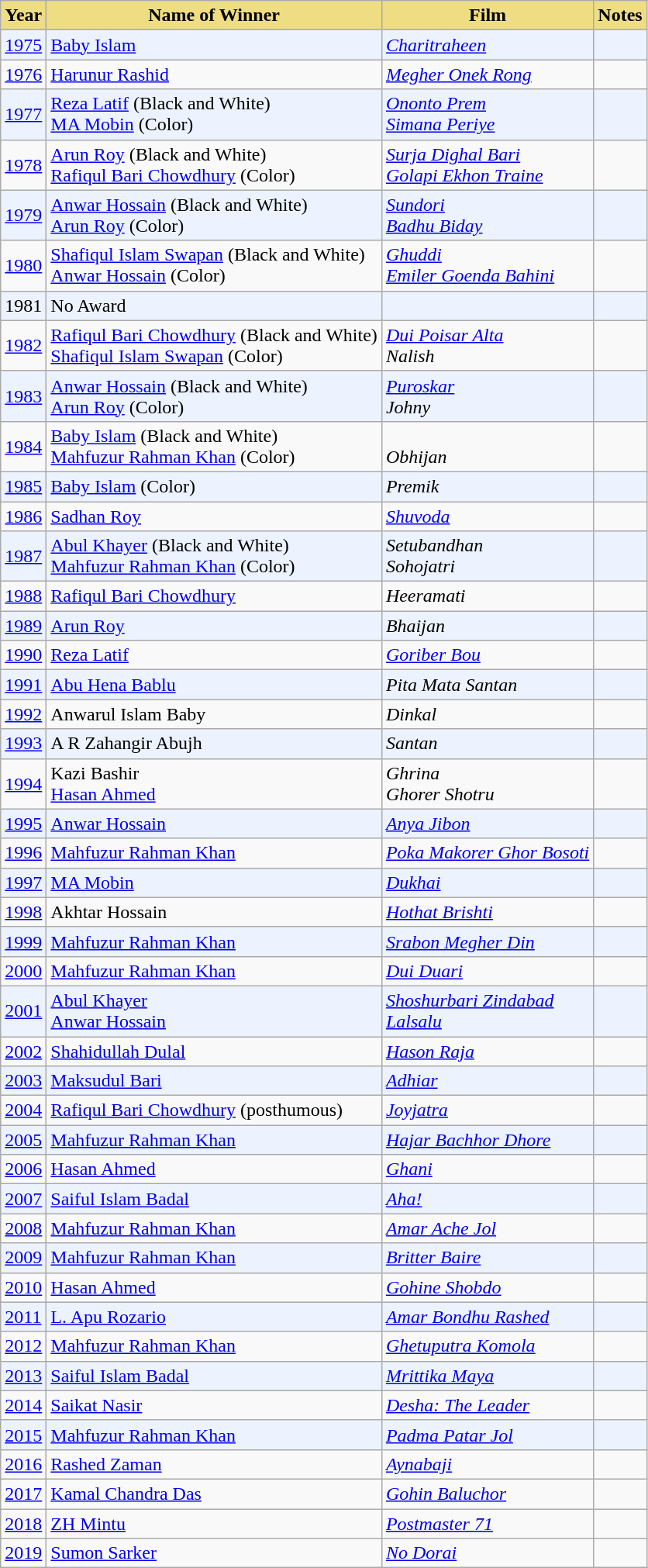<table class="wikitable">
<tr>
<th style="background:#EEDD82;">Year</th>
<th style="background:#EEDD82;">Name of Winner</th>
<th style="background:#EEDD82;">Film</th>
<th style="background:#EEDD82;">Notes</th>
</tr>
<tr bgcolor=#edf3fe>
<td><a href='#'>1975</a></td>
<td><a href='#'>Baby Islam</a></td>
<td><em><a href='#'>Charitraheen</a></em></td>
<td></td>
</tr>
<tr>
<td><a href='#'>1976</a></td>
<td><a href='#'>Harunur Rashid</a></td>
<td><em><a href='#'>Megher Onek Rong</a></em></td>
<td></td>
</tr>
<tr bgcolor=#edf3fe>
<td><a href='#'>1977</a></td>
<td><a href='#'>Reza Latif</a> (Black and White) <br> <a href='#'>MA Mobin</a> (Color)</td>
<td><em><a href='#'>Ononto Prem</a></em> <br> <em><a href='#'>Simana Periye</a></em></td>
<td></td>
</tr>
<tr>
<td><a href='#'>1978</a></td>
<td><a href='#'>Arun Roy</a> (Black and White)<br><a href='#'>Rafiqul Bari Chowdhury</a> (Color)</td>
<td><em><a href='#'>Surja Dighal Bari</a></em><br><em><a href='#'>Golapi Ekhon Traine</a></em></td>
<td></td>
</tr>
<tr bgcolor=#edf3fe>
<td><a href='#'>1979</a></td>
<td><a href='#'>Anwar Hossain</a> (Black and White) <br> <a href='#'>Arun Roy</a> (Color)</td>
<td><em><a href='#'>Sundori</a></em> <br> <em><a href='#'>Badhu Biday</a></em></td>
<td></td>
</tr>
<tr>
<td><a href='#'>1980</a></td>
<td><a href='#'>Shafiqul Islam Swapan</a> (Black and White)<br> <a href='#'>Anwar Hossain</a> (Color)</td>
<td><em><a href='#'>Ghuddi</a></em><br><em><a href='#'>Emiler Goenda Bahini</a></em></td>
<td></td>
</tr>
<tr bgcolor=#edf3fe>
<td>1981</td>
<td>No Award</td>
<td></td>
<td></td>
</tr>
<tr>
<td><a href='#'>1982</a></td>
<td><a href='#'>Rafiqul Bari Chowdhury</a> (Black and White)<br> <a href='#'>Shafiqul Islam Swapan</a> (Color)</td>
<td><em><a href='#'>Dui Poisar Alta</a></em><br><em>Nalish</em></td>
<td></td>
</tr>
<tr bgcolor=#edf3fe>
<td><a href='#'>1983</a></td>
<td><a href='#'>Anwar Hossain</a> (Black and White) <br> <a href='#'>Arun Roy</a> (Color)</td>
<td><em><a href='#'>Puroskar</a></em><br><em>Johny</em></td>
<td></td>
</tr>
<tr>
<td><a href='#'>1984</a></td>
<td><a href='#'>Baby Islam</a> (Black and White) <br> <a href='#'>Mahfuzur Rahman Khan</a> (Color)</td>
<td><br><em>Obhijan</em></td>
<td></td>
</tr>
<tr bgcolor=#edf3fe>
<td><a href='#'>1985</a></td>
<td><a href='#'>Baby Islam</a> (Color)</td>
<td><em>Premik</em></td>
<td></td>
</tr>
<tr>
<td><a href='#'>1986</a></td>
<td><a href='#'>Sadhan Roy</a></td>
<td><em><a href='#'>Shuvoda</a></em></td>
<td></td>
</tr>
<tr bgcolor=#edf3fe>
<td><a href='#'>1987</a></td>
<td><a href='#'>Abul Khayer</a> (Black and White) <br> <a href='#'>Mahfuzur Rahman Khan</a> (Color)</td>
<td><em>Setubandhan</em> <br> <em>Sohojatri </em></td>
<td></td>
</tr>
<tr>
<td><a href='#'>1988</a></td>
<td><a href='#'>Rafiqul Bari Chowdhury</a></td>
<td><em>Heeramati</em></td>
<td></td>
</tr>
<tr bgcolor=#edf3fe>
<td><a href='#'>1989</a></td>
<td><a href='#'>Arun Roy</a></td>
<td><em>Bhaijan</em></td>
<td></td>
</tr>
<tr>
<td><a href='#'>1990</a></td>
<td><a href='#'>Reza Latif</a></td>
<td><em><a href='#'>Goriber Bou</a></em></td>
<td></td>
</tr>
<tr bgcolor=#edf3fe>
<td><a href='#'>1991</a></td>
<td><a href='#'>Abu Hena Bablu</a></td>
<td><em>Pita Mata Santan</em></td>
<td></td>
</tr>
<tr>
<td><a href='#'>1992</a></td>
<td>Anwarul Islam Baby</td>
<td><em>Dinkal</em></td>
<td></td>
</tr>
<tr bgcolor=#edf3fe>
<td><a href='#'>1993</a></td>
<td>A R Zahangir Abujh</td>
<td><em>Santan</em></td>
<td></td>
</tr>
<tr>
<td><a href='#'>1994</a></td>
<td>Kazi Bashir <br> <a href='#'>Hasan Ahmed</a></td>
<td><em>Ghrina</em> <br> <em>Ghorer Shotru</em></td>
<td></td>
</tr>
<tr bgcolor=#edf3fe>
<td><a href='#'>1995</a></td>
<td><a href='#'>Anwar Hossain</a></td>
<td><em><a href='#'>Anya Jibon</a></em></td>
<td></td>
</tr>
<tr>
<td><a href='#'>1996</a></td>
<td><a href='#'>Mahfuzur Rahman Khan</a></td>
<td><em><a href='#'>Poka Makorer Ghor Bosoti</a></em></td>
<td></td>
</tr>
<tr bgcolor=#edf3fe>
<td><a href='#'>1997</a></td>
<td><a href='#'>MA Mobin</a></td>
<td><em><a href='#'>Dukhai</a></em></td>
<td></td>
</tr>
<tr>
<td><a href='#'>1998</a></td>
<td>Akhtar Hossain</td>
<td><em><a href='#'>Hothat Brishti</a></em></td>
<td></td>
</tr>
<tr bgcolor=#edf3fe>
<td><a href='#'>1999</a></td>
<td><a href='#'>Mahfuzur Rahman Khan</a></td>
<td><em><a href='#'>Srabon Megher Din</a></em></td>
<td></td>
</tr>
<tr>
<td><a href='#'>2000</a></td>
<td><a href='#'>Mahfuzur Rahman Khan</a></td>
<td><em><a href='#'>Dui Duari</a></em></td>
<td></td>
</tr>
<tr bgcolor=#edf3fe>
<td><a href='#'>2001</a></td>
<td><a href='#'>Abul Khayer</a> <br> <a href='#'>Anwar Hossain</a></td>
<td><em><a href='#'>Shoshurbari Zindabad</a></em> <br> <em><a href='#'>Lalsalu</a></em></td>
<td></td>
</tr>
<tr>
<td><a href='#'>2002</a></td>
<td><a href='#'>Shahidullah Dulal</a></td>
<td><em><a href='#'>Hason Raja</a></em></td>
<td></td>
</tr>
<tr bgcolor=#edf3fe>
<td><a href='#'>2003</a></td>
<td><a href='#'>Maksudul Bari</a></td>
<td><em><a href='#'>Adhiar</a></em></td>
<td></td>
</tr>
<tr>
<td><a href='#'>2004</a></td>
<td><a href='#'>Rafiqul Bari Chowdhury</a> (posthumous)</td>
<td><em><a href='#'>Joyjatra</a></em></td>
<td></td>
</tr>
<tr bgcolor=#edf3fe>
<td><a href='#'>2005</a></td>
<td><a href='#'>Mahfuzur Rahman Khan</a></td>
<td><em><a href='#'>Hajar Bachhor Dhore</a></em></td>
<td></td>
</tr>
<tr>
<td><a href='#'>2006</a></td>
<td><a href='#'>Hasan Ahmed</a></td>
<td><em><a href='#'>Ghani</a></em></td>
<td></td>
</tr>
<tr bgcolor=#edf3fe>
<td><a href='#'>2007</a></td>
<td><a href='#'>Saiful Islam Badal</a></td>
<td><em><a href='#'>Aha!</a></em></td>
<td></td>
</tr>
<tr>
<td><a href='#'>2008</a></td>
<td><a href='#'>Mahfuzur Rahman Khan</a></td>
<td><em><a href='#'>Amar Ache Jol</a></em></td>
<td></td>
</tr>
<tr bgcolor=#edf3fe>
<td><a href='#'>2009</a></td>
<td><a href='#'>Mahfuzur Rahman Khan</a></td>
<td><em><a href='#'>Britter Baire</a></em></td>
<td></td>
</tr>
<tr>
<td><a href='#'>2010</a></td>
<td><a href='#'>Hasan Ahmed</a></td>
<td><em><a href='#'>Gohine Shobdo</a></em></td>
<td></td>
</tr>
<tr bgcolor=#edf3fe>
<td><a href='#'>2011</a></td>
<td><a href='#'>L. Apu Rozario</a></td>
<td><em><a href='#'>Amar Bondhu Rashed</a></em></td>
<td></td>
</tr>
<tr>
<td><a href='#'>2012</a></td>
<td><a href='#'>Mahfuzur Rahman Khan</a></td>
<td><em><a href='#'>Ghetuputra Komola</a></em></td>
<td></td>
</tr>
<tr bgcolor=#edf3fe>
<td><a href='#'>2013</a></td>
<td><a href='#'>Saiful Islam Badal</a></td>
<td><em><a href='#'>Mrittika Maya</a></em></td>
<td></td>
</tr>
<tr>
<td><a href='#'>2014</a></td>
<td><a href='#'>Saikat Nasir</a></td>
<td><em><a href='#'>Desha: The Leader</a></em></td>
<td></td>
</tr>
<tr bgcolor=#edf3fe>
<td><a href='#'>2015</a></td>
<td><a href='#'>Mahfuzur Rahman Khan</a></td>
<td><em><a href='#'>Padma Patar Jol</a></em></td>
<td></td>
</tr>
<tr>
<td><a href='#'>2016</a></td>
<td><a href='#'>Rashed Zaman</a></td>
<td><em><a href='#'>Aynabaji</a></em></td>
<td></td>
</tr>
<tr>
<td><a href='#'>2017</a></td>
<td><a href='#'>Kamal Chandra Das</a></td>
<td><em><a href='#'>Gohin Baluchor</a></em></td>
<td></td>
</tr>
<tr>
<td><a href='#'>2018</a></td>
<td><a href='#'>ZH Mintu</a></td>
<td><em><a href='#'>Postmaster 71</a></em></td>
<td></td>
</tr>
<tr>
<td><a href='#'>2019</a></td>
<td><a href='#'>Sumon Sarker</a></td>
<td><em><a href='#'>No Dorai</a></em></td>
<td></td>
</tr>
</table>
